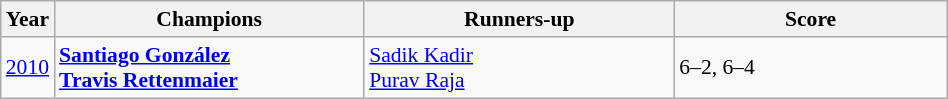<table class="wikitable" style="font-size:90%">
<tr>
<th>Year</th>
<th width="200">Champions</th>
<th width="200">Runners-up</th>
<th width="175">Score</th>
</tr>
<tr>
<td><a href='#'>2010</a></td>
<td> <strong><a href='#'>Santiago González</a></strong><br> <strong><a href='#'>Travis Rettenmaier</a></strong></td>
<td> <a href='#'>Sadik Kadir</a><br> <a href='#'>Purav Raja</a></td>
<td>6–2, 6–4</td>
</tr>
</table>
